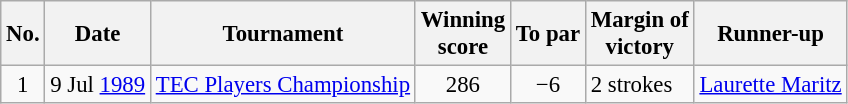<table class="wikitable" style="font-size:95%;">
<tr>
<th>No.</th>
<th>Date</th>
<th>Tournament</th>
<th>Winning<br>score</th>
<th>To par</th>
<th>Margin of<br>victory</th>
<th>Runner-up</th>
</tr>
<tr>
<td align=center>1</td>
<td align=right>9 Jul <a href='#'>1989</a></td>
<td><a href='#'>TEC Players Championship</a></td>
<td align=center>286</td>
<td align=center>−6</td>
<td>2 strokes</td>
<td> <a href='#'>Laurette Maritz</a></td>
</tr>
</table>
